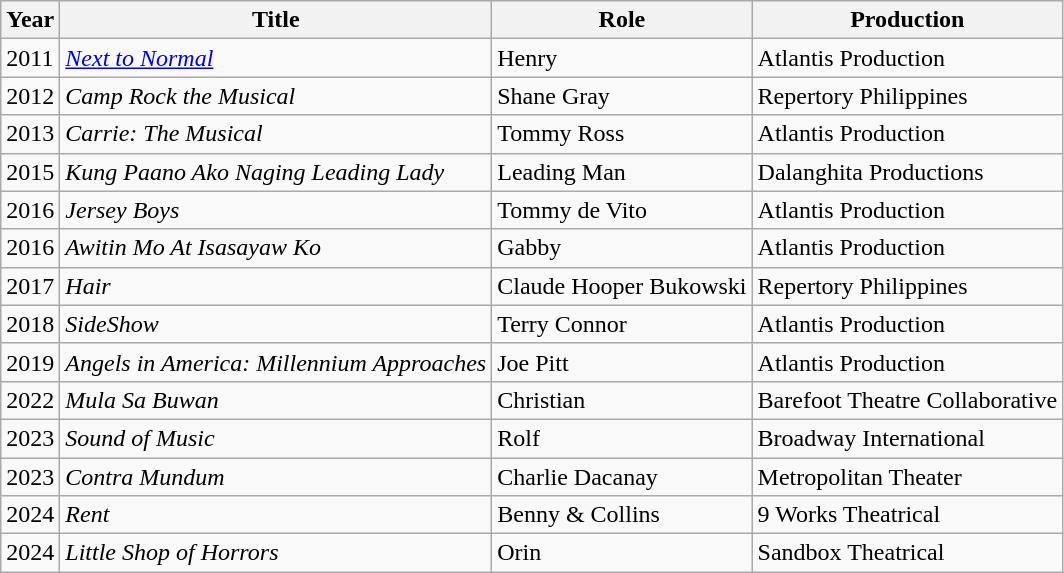<table class="wikitable sortable">
<tr>
<th>Year</th>
<th>Title</th>
<th>Role</th>
<th>Production</th>
</tr>
<tr>
<td>2011</td>
<td><em><a href='#'>Next to Normal</a></em></td>
<td>Henry</td>
<td>Atlantis Production</td>
</tr>
<tr>
<td>2012</td>
<td><em>Camp Rock the Musical</em></td>
<td>Shane Gray</td>
<td>Repertory Philippines</td>
</tr>
<tr>
<td>2013</td>
<td><em>Carrie: The Musical</em></td>
<td>Tommy Ross</td>
<td>Atlantis Production</td>
</tr>
<tr>
<td>2015</td>
<td><em>Kung Paano Ako Naging Leading Lady</em></td>
<td>Leading Man</td>
<td>Dalanghita Productions</td>
</tr>
<tr>
<td>2016</td>
<td><em>Jersey Boys</em></td>
<td>Tommy de Vito</td>
<td>Atlantis Production</td>
</tr>
<tr>
<td>2016</td>
<td><em>Awitin Mo At Isasayaw Ko</em></td>
<td>Gabby</td>
<td>Atlantis Production</td>
</tr>
<tr>
<td>2017</td>
<td><em>Hair</em></td>
<td>Claude Hooper Bukowski</td>
<td>Repertory Philippines</td>
</tr>
<tr>
<td>2018</td>
<td><em>SideShow</em></td>
<td>Terry Connor</td>
<td>Atlantis Production</td>
</tr>
<tr>
<td>2019</td>
<td><em>Angels in America: Millennium Approaches</em></td>
<td>Joe Pitt</td>
<td>Atlantis Production</td>
</tr>
<tr>
<td>2022</td>
<td><em>Mula Sa Buwan</em></td>
<td>Christian</td>
<td>Barefoot Theatre Collaborative</td>
</tr>
<tr>
<td>2023</td>
<td><em>Sound of Music</em></td>
<td>Rolf</td>
<td>Broadway International</td>
</tr>
<tr>
<td>2023</td>
<td><em>Contra Mundum</em></td>
<td>Charlie Dacanay</td>
<td>Metropolitan Theater</td>
</tr>
<tr>
<td>2024</td>
<td><em>Rent</em></td>
<td>Benny & Collins</td>
<td>9 Works Theatrical</td>
</tr>
<tr>
<td>2024</td>
<td><em>Little Shop of Horrors</em></td>
<td>Orin</td>
<td>Sandbox Theatrical</td>
</tr>
</table>
